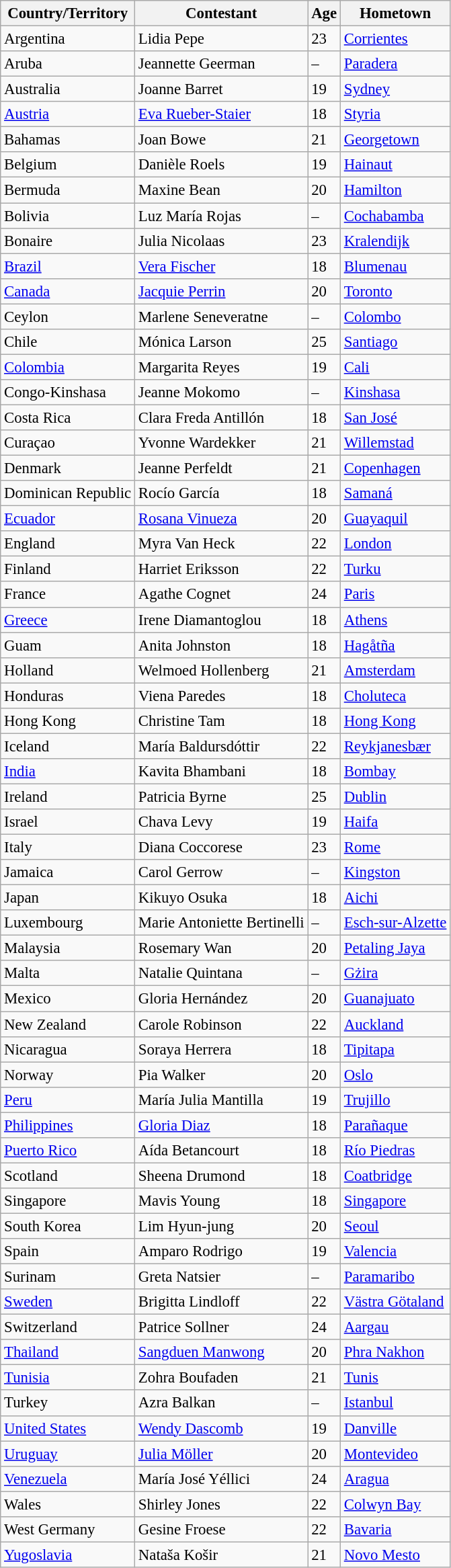<table class="wikitable sortable" style="font-size: 95%">
<tr>
<th>Country/Territory</th>
<th>Contestant</th>
<th>Age</th>
<th>Hometown</th>
</tr>
<tr>
<td> Argentina</td>
<td>Lidia Pepe</td>
<td>23</td>
<td><a href='#'>Corrientes</a></td>
</tr>
<tr>
<td> Aruba</td>
<td>Jeannette Geerman</td>
<td>–</td>
<td><a href='#'>Paradera</a></td>
</tr>
<tr>
<td> Australia</td>
<td>Joanne Barret</td>
<td>19</td>
<td><a href='#'>Sydney</a></td>
</tr>
<tr>
<td> <a href='#'>Austria</a></td>
<td><a href='#'>Eva Rueber-Staier</a></td>
<td>18</td>
<td><a href='#'>Styria</a></td>
</tr>
<tr>
<td> Bahamas</td>
<td>Joan Bowe</td>
<td>21</td>
<td><a href='#'>Georgetown</a></td>
</tr>
<tr>
<td> Belgium</td>
<td>Danièle Roels</td>
<td>19</td>
<td><a href='#'>Hainaut</a></td>
</tr>
<tr>
<td> Bermuda</td>
<td>Maxine Bean</td>
<td>20</td>
<td><a href='#'>Hamilton</a></td>
</tr>
<tr>
<td> Bolivia</td>
<td>Luz María Rojas</td>
<td>–</td>
<td><a href='#'>Cochabamba</a></td>
</tr>
<tr>
<td> Bonaire</td>
<td>Julia Nicolaas</td>
<td>23</td>
<td><a href='#'>Kralendijk</a></td>
</tr>
<tr>
<td> <a href='#'>Brazil</a></td>
<td><a href='#'>Vera Fischer</a></td>
<td>18</td>
<td><a href='#'>Blumenau</a></td>
</tr>
<tr>
<td> <a href='#'>Canada</a></td>
<td><a href='#'>Jacquie Perrin</a></td>
<td>20</td>
<td><a href='#'>Toronto</a></td>
</tr>
<tr>
<td> Ceylon</td>
<td>Marlene Seneveratne</td>
<td>–</td>
<td><a href='#'>Colombo</a></td>
</tr>
<tr>
<td> Chile</td>
<td>Mónica Larson</td>
<td>25</td>
<td><a href='#'>Santiago</a></td>
</tr>
<tr>
<td> <a href='#'>Colombia</a></td>
<td>Margarita Reyes</td>
<td>19</td>
<td><a href='#'>Cali</a></td>
</tr>
<tr>
<td> Congo-Kinshasa</td>
<td>Jeanne Mokomo</td>
<td>–</td>
<td><a href='#'>Kinshasa</a></td>
</tr>
<tr>
<td> Costa Rica</td>
<td>Clara Freda Antillón</td>
<td>18</td>
<td><a href='#'>San José</a></td>
</tr>
<tr>
<td> Curaçao</td>
<td>Yvonne Wardekker</td>
<td>21</td>
<td><a href='#'>Willemstad</a></td>
</tr>
<tr>
<td> Denmark</td>
<td>Jeanne Perfeldt</td>
<td>21</td>
<td><a href='#'>Copenhagen</a></td>
</tr>
<tr>
<td> Dominican Republic</td>
<td>Rocío García</td>
<td>18</td>
<td><a href='#'>Samaná</a></td>
</tr>
<tr>
<td> <a href='#'>Ecuador</a></td>
<td><a href='#'>Rosana Vinueza</a></td>
<td>20</td>
<td><a href='#'>Guayaquil</a></td>
</tr>
<tr>
<td> England</td>
<td>Myra Van Heck</td>
<td>22</td>
<td><a href='#'>London</a></td>
</tr>
<tr>
<td> Finland</td>
<td>Harriet Eriksson</td>
<td>22</td>
<td><a href='#'>Turku</a></td>
</tr>
<tr>
<td> France</td>
<td>Agathe Cognet</td>
<td>24</td>
<td><a href='#'>Paris</a></td>
</tr>
<tr>
<td> <a href='#'>Greece</a></td>
<td>Irene Diamantoglou</td>
<td>18</td>
<td><a href='#'>Athens</a></td>
</tr>
<tr>
<td> Guam</td>
<td>Anita Johnston</td>
<td>18</td>
<td><a href='#'>Hagåtña</a></td>
</tr>
<tr>
<td> Holland</td>
<td>Welmoed Hollenberg</td>
<td>21</td>
<td><a href='#'>Amsterdam</a></td>
</tr>
<tr>
<td> Honduras</td>
<td>Viena Paredes</td>
<td>18</td>
<td><a href='#'>Choluteca</a></td>
</tr>
<tr>
<td> Hong Kong</td>
<td>Christine Tam</td>
<td>18</td>
<td><a href='#'>Hong Kong</a></td>
</tr>
<tr>
<td> Iceland</td>
<td>María Baldursdóttir</td>
<td>22</td>
<td><a href='#'>Reykjanesbær</a></td>
</tr>
<tr>
<td> <a href='#'>India</a></td>
<td>Kavita Bhambani</td>
<td>18</td>
<td><a href='#'>Bombay</a></td>
</tr>
<tr>
<td> Ireland</td>
<td>Patricia Byrne</td>
<td>25</td>
<td><a href='#'>Dublin</a></td>
</tr>
<tr>
<td> Israel</td>
<td>Chava Levy</td>
<td>19</td>
<td><a href='#'>Haifa</a></td>
</tr>
<tr>
<td> Italy</td>
<td>Diana Coccorese</td>
<td>23</td>
<td><a href='#'>Rome</a></td>
</tr>
<tr>
<td> Jamaica</td>
<td>Carol Gerrow</td>
<td>–</td>
<td><a href='#'>Kingston</a></td>
</tr>
<tr>
<td> Japan</td>
<td>Kikuyo Osuka</td>
<td>18</td>
<td><a href='#'>Aichi</a></td>
</tr>
<tr>
<td> Luxembourg</td>
<td>Marie Antoniette Bertinelli</td>
<td>–</td>
<td><a href='#'>Esch-sur-Alzette</a></td>
</tr>
<tr>
<td> Malaysia</td>
<td>Rosemary Wan</td>
<td>20</td>
<td><a href='#'>Petaling Jaya</a></td>
</tr>
<tr>
<td> Malta</td>
<td>Natalie Quintana</td>
<td>–</td>
<td><a href='#'>Gżira</a></td>
</tr>
<tr>
<td> Mexico</td>
<td>Gloria Hernández</td>
<td>20</td>
<td><a href='#'>Guanajuato</a></td>
</tr>
<tr>
<td> New Zealand</td>
<td>Carole Robinson</td>
<td>22</td>
<td><a href='#'>Auckland</a></td>
</tr>
<tr>
<td> Nicaragua</td>
<td>Soraya Herrera</td>
<td>18</td>
<td><a href='#'>Tipitapa</a></td>
</tr>
<tr>
<td> Norway</td>
<td>Pia Walker</td>
<td>20</td>
<td><a href='#'>Oslo</a></td>
</tr>
<tr>
<td> <a href='#'>Peru</a></td>
<td>María Julia Mantilla</td>
<td>19</td>
<td><a href='#'>Trujillo</a></td>
</tr>
<tr>
<td> <a href='#'>Philippines</a></td>
<td><a href='#'>Gloria Diaz</a></td>
<td>18</td>
<td><a href='#'>Parañaque</a></td>
</tr>
<tr>
<td> <a href='#'>Puerto Rico</a></td>
<td>Aída Betancourt</td>
<td>18</td>
<td><a href='#'>Río Piedras</a></td>
</tr>
<tr>
<td> Scotland</td>
<td>Sheena Drumond</td>
<td>18</td>
<td><a href='#'>Coatbridge</a></td>
</tr>
<tr>
<td> Singapore</td>
<td>Mavis Young</td>
<td>18</td>
<td><a href='#'>Singapore</a></td>
</tr>
<tr>
<td> South Korea</td>
<td>Lim Hyun-jung</td>
<td>20</td>
<td><a href='#'>Seoul</a></td>
</tr>
<tr>
<td> Spain</td>
<td>Amparo Rodrigo</td>
<td>19</td>
<td><a href='#'>Valencia</a></td>
</tr>
<tr>
<td> Surinam</td>
<td>Greta Natsier</td>
<td>–</td>
<td><a href='#'>Paramaribo</a></td>
</tr>
<tr>
<td> <a href='#'>Sweden</a></td>
<td>Brigitta Lindloff</td>
<td>22</td>
<td><a href='#'>Västra Götaland</a></td>
</tr>
<tr>
<td> Switzerland</td>
<td>Patrice Sollner</td>
<td>24</td>
<td><a href='#'>Aargau</a></td>
</tr>
<tr>
<td> <a href='#'>Thailand</a></td>
<td><a href='#'>Sangduen Manwong</a></td>
<td>20</td>
<td><a href='#'>Phra Nakhon</a></td>
</tr>
<tr>
<td> <a href='#'>Tunisia</a></td>
<td>Zohra Boufaden</td>
<td>21</td>
<td><a href='#'>Tunis</a></td>
</tr>
<tr>
<td> Turkey</td>
<td>Azra Balkan</td>
<td>–</td>
<td><a href='#'>Istanbul</a></td>
</tr>
<tr>
<td> <a href='#'>United States</a></td>
<td><a href='#'>Wendy Dascomb</a></td>
<td>19</td>
<td><a href='#'>Danville</a></td>
</tr>
<tr>
<td> <a href='#'>Uruguay</a></td>
<td><a href='#'>Julia Möller</a></td>
<td>20</td>
<td><a href='#'>Montevideo</a></td>
</tr>
<tr>
<td> <a href='#'>Venezuela</a></td>
<td>María José Yéllici</td>
<td>24</td>
<td><a href='#'>Aragua</a></td>
</tr>
<tr>
<td> Wales</td>
<td>Shirley Jones</td>
<td>22</td>
<td><a href='#'>Colwyn Bay</a></td>
</tr>
<tr>
<td> West Germany</td>
<td>Gesine Froese</td>
<td>22</td>
<td><a href='#'>Bavaria</a></td>
</tr>
<tr>
<td> <a href='#'>Yugoslavia</a></td>
<td>Nataša Košir</td>
<td>21</td>
<td><a href='#'>Novo Mesto</a></td>
</tr>
</table>
